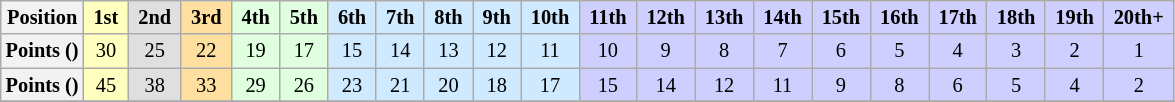<table class="wikitable" style="font-size:85%; text-align:center">
<tr>
<th>Position</th>
<td style="background:#FFFFBF;"> <strong>1st</strong> </td>
<td style="background:#DFDFDF;"> <strong>2nd</strong> </td>
<td style="background:#FFDF9F;"> <strong>3rd</strong> </td>
<td style="background:#DFFFDF;"> <strong>4th</strong> </td>
<td style="background:#DFFFDF;"> <strong>5th</strong> </td>
<td style="background:#CFEAFF;"> <strong>6th</strong> </td>
<td style="background:#CFEAFF;"> <strong>7th</strong> </td>
<td style="background:#CFEAFF;"> <strong>8th</strong> </td>
<td style="background:#CFEAFF;"> <strong>9th</strong> </td>
<td style="background:#CFEAFF;"> <strong>10th</strong> </td>
<td style="background:#CFCFFF;"> <strong>11th</strong> </td>
<td style="background:#CFCFFF;"> <strong>12th</strong> </td>
<td style="background:#CFCFFF;"> <strong>13th</strong> </td>
<td style="background:#CFCFFF;"> <strong>14th</strong> </td>
<td style="background:#CFCFFF;"> <strong>15th</strong> </td>
<td style="background:#CFCFFF;"> <strong>16th</strong> </td>
<td style="background:#CFCFFF;"> <strong>17th</strong> </td>
<td style="background:#CFCFFF;"> <strong>18th</strong> </td>
<td style="background:#CFCFFF;"> <strong>19th</strong> </td>
<td style="background:#CFCFFF;"> <strong>20th+</strong> </td>
</tr>
<tr>
<th>Points ()</th>
<td style="background:#FFFFBF;">30</td>
<td style="background:#DFDFDF;">25</td>
<td style="background:#FFDF9F;">22</td>
<td style="background:#DFFFDF;">19</td>
<td style="background:#DFFFDF;">17</td>
<td style="background:#CFEAFF;">15</td>
<td style="background:#CFEAFF;">14</td>
<td style="background:#CFEAFF;">13</td>
<td style="background:#CFEAFF;">12</td>
<td style="background:#CFEAFF;">11</td>
<td style="background:#CFCFFF;">10</td>
<td style="background:#CFCFFF;">9</td>
<td style="background:#CFCFFF;">8</td>
<td style="background:#CFCFFF;">7</td>
<td style="background:#CFCFFF;">6</td>
<td style="background:#CFCFFF;">5</td>
<td style="background:#CFCFFF;">4</td>
<td style="background:#CFCFFF;">3</td>
<td style="background:#CFCFFF;">2</td>
<td style="background:#CFCFFF;">1</td>
</tr>
<tr>
<th>Points ()</th>
<td style="background:#FFFFBF;">45</td>
<td style="background:#DFDFDF;">38</td>
<td style="background:#FFDF9F;">33</td>
<td style="background:#DFFFDF;">29</td>
<td style="background:#DFFFDF;">26</td>
<td style="background:#CFEAFF;">23</td>
<td style="background:#CFEAFF;">21</td>
<td style="background:#CFEAFF;">20</td>
<td style="background:#CFEAFF;">18</td>
<td style="background:#CFEAFF;">17</td>
<td style="background:#CFCFFF;">15</td>
<td style="background:#CFCFFF;">14</td>
<td style="background:#CFCFFF;">12</td>
<td style="background:#CFCFFF;">11</td>
<td style="background:#CFCFFF;">9</td>
<td style="background:#CFCFFF;">8</td>
<td style="background:#CFCFFF;">6</td>
<td style="background:#CFCFFF;">5</td>
<td style="background:#CFCFFF;">4</td>
<td style="background:#CFCFFF;">2</td>
</tr>
<tr>
</tr>
</table>
